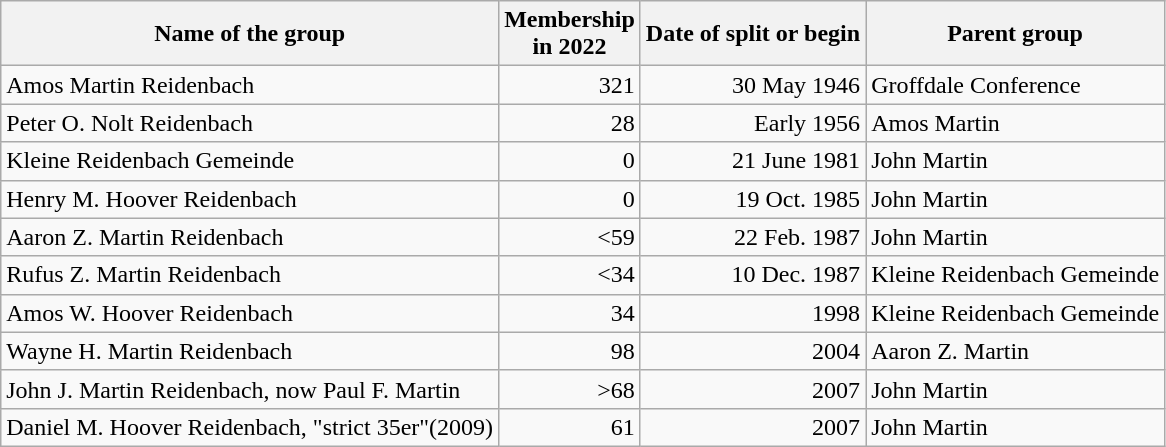<table class="wikitable">
<tr>
<th>Name of the group</th>
<th>Membership<br> in 2022</th>
<th>Date of split or begin<br></th>
<th>Parent group</th>
</tr>
<tr>
<td>Amos Martin Reidenbach</td>
<td align="right">321</td>
<td align="right">30 May 1946</td>
<td>Groffdale Conference</td>
</tr>
<tr>
<td>Peter O. Nolt Reidenbach</td>
<td align="right">28</td>
<td align="right">Early 1956</td>
<td>Amos Martin</td>
</tr>
<tr>
<td>Kleine Reidenbach Gemeinde</td>
<td align="right">0</td>
<td align="right">21 June 1981</td>
<td>John Martin</td>
</tr>
<tr>
<td>Henry M. Hoover Reidenbach</td>
<td align="right">0</td>
<td align="right">19 Oct. 1985</td>
<td>John Martin</td>
</tr>
<tr>
<td>Aaron Z. Martin Reidenbach</td>
<td align="right"><59</td>
<td align="right">22 Feb. 1987</td>
<td>John Martin</td>
</tr>
<tr>
<td>Rufus Z. Martin Reidenbach</td>
<td align="right"><34</td>
<td align="right">10 Dec. 1987</td>
<td>Kleine Reidenbach Gemeinde</td>
</tr>
<tr>
<td>Amos W. Hoover Reidenbach</td>
<td align="right">34</td>
<td align="right">1998</td>
<td>Kleine Reidenbach Gemeinde</td>
</tr>
<tr>
<td>Wayne H. Martin Reidenbach</td>
<td align="right">98</td>
<td align="right">2004</td>
<td>Aaron Z. Martin</td>
</tr>
<tr>
<td>John J. Martin Reidenbach, now Paul F. Martin</td>
<td align="right">>68</td>
<td align="right">2007</td>
<td>John Martin</td>
</tr>
<tr>
<td>Daniel M. Hoover Reidenbach, "strict 35er"(2009)</td>
<td align="right">61</td>
<td align="right">2007</td>
<td>John Martin</td>
</tr>
</table>
